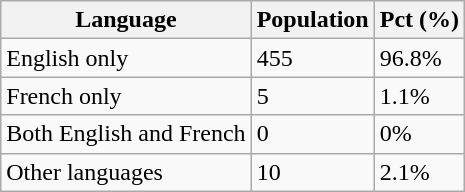<table class="wikitable">
<tr>
<th>Language</th>
<th>Population</th>
<th>Pct (%)</th>
</tr>
<tr>
<td>English only</td>
<td>455</td>
<td>96.8%</td>
</tr>
<tr>
<td>French only</td>
<td>5</td>
<td>1.1%</td>
</tr>
<tr>
<td>Both English and French</td>
<td>0</td>
<td>0%</td>
</tr>
<tr>
<td>Other languages</td>
<td>10</td>
<td>2.1%</td>
</tr>
</table>
